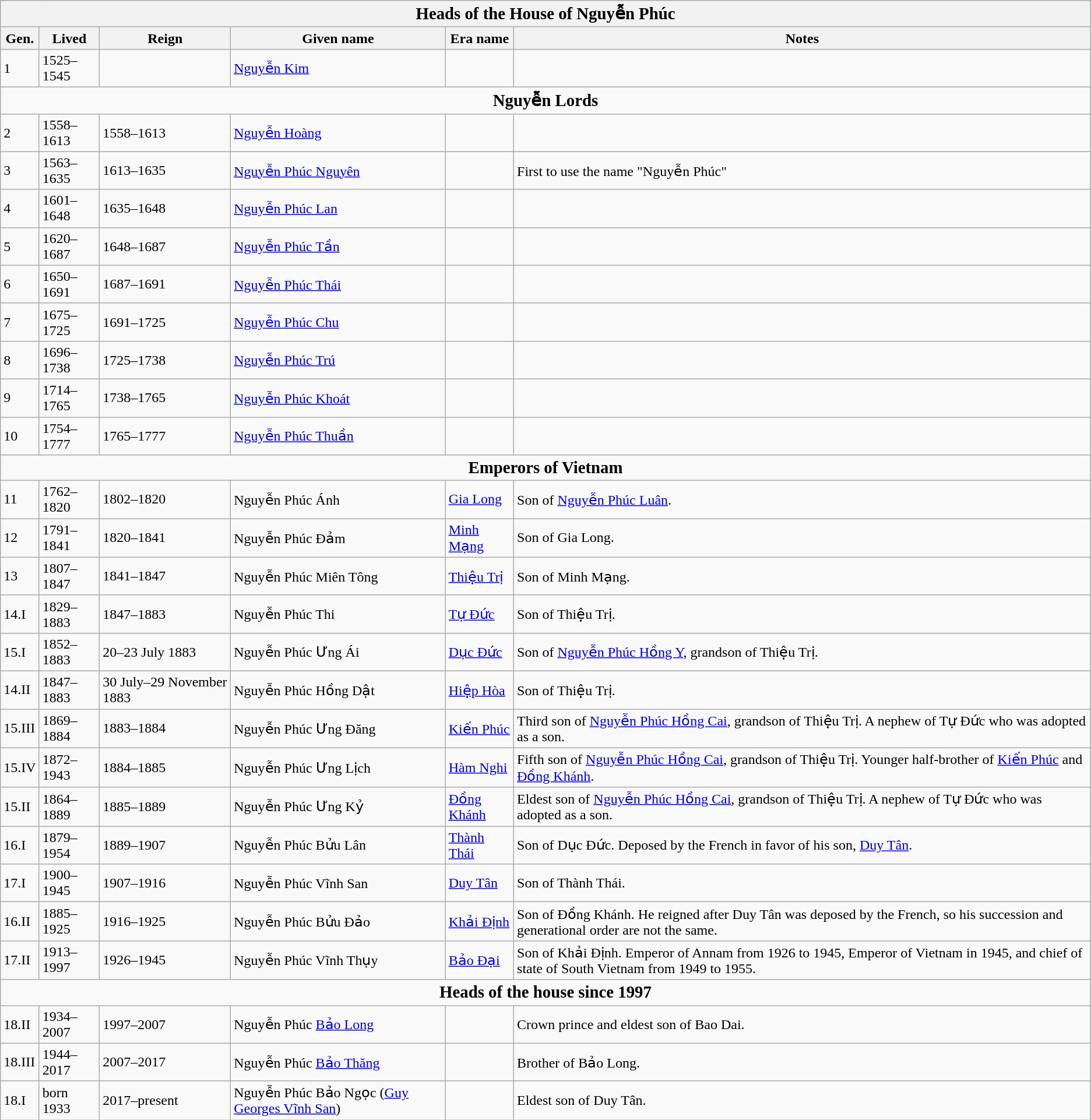<table class="wikitable">
<tr style="background:#efefef;">
<th colspan="6"><big>Heads of the House of Nguyễn Phúc</big></th>
</tr>
<tr>
<th>Gen.</th>
<th>Lived</th>
<th>Reign</th>
<th>Given name</th>
<th>Era name</th>
<th>Notes</th>
</tr>
<tr>
<td>1</td>
<td>1525–1545</td>
<td></td>
<td><a href='#'>Nguyễn Kim</a></td>
<td></td>
<td></td>
</tr>
<tr>
<td colspan="6" style="text-align:center;"><big><strong>Nguyễn Lords</strong></big></td>
</tr>
<tr>
<td>2</td>
<td>1558–1613</td>
<td>1558–1613</td>
<td><a href='#'>Nguyễn Hoàng</a></td>
<td></td>
<td></td>
</tr>
<tr>
<td>3</td>
<td>1563–1635</td>
<td>1613–1635</td>
<td><a href='#'>Nguyễn Phúc Nguyên</a></td>
<td></td>
<td>First to use the name "Nguyễn Phúc"</td>
</tr>
<tr>
<td>4</td>
<td>1601–1648</td>
<td>1635–1648</td>
<td><a href='#'>Nguyễn Phúc Lan</a></td>
<td></td>
<td></td>
</tr>
<tr>
<td>5</td>
<td>1620–1687</td>
<td>1648–1687</td>
<td><a href='#'>Nguyễn Phúc Tần</a></td>
<td></td>
<td></td>
</tr>
<tr>
<td>6</td>
<td>1650–1691</td>
<td>1687–1691</td>
<td><a href='#'>Nguyễn Phúc Thái</a></td>
<td></td>
<td></td>
</tr>
<tr>
<td>7</td>
<td>1675–1725</td>
<td>1691–1725</td>
<td><a href='#'>Nguyễn Phúc Chu</a></td>
<td></td>
<td></td>
</tr>
<tr>
<td>8</td>
<td>1696–1738</td>
<td>1725–1738</td>
<td><a href='#'>Nguyễn Phúc Trú</a></td>
<td></td>
<td></td>
</tr>
<tr>
<td>9</td>
<td>1714–1765</td>
<td>1738–1765</td>
<td><a href='#'>Nguyễn Phúc Khoát</a></td>
<td></td>
<td></td>
</tr>
<tr>
<td>10</td>
<td>1754–1777</td>
<td>1765–1777</td>
<td><a href='#'>Nguyễn Phúc Thuần</a></td>
<td></td>
<td></td>
</tr>
<tr>
<td colspan="6" style="text-align:center;"><big><strong>Emperors of Vietnam</strong></big></td>
</tr>
<tr>
<td>11</td>
<td>1762–1820</td>
<td>1802–1820</td>
<td>Nguyễn Phúc Ánh</td>
<td><a href='#'>Gia Long</a></td>
<td>Son of <a href='#'>Nguyễn Phúc Luân</a>.</td>
</tr>
<tr>
<td>12</td>
<td>1791–1841</td>
<td>1820–1841</td>
<td>Nguyễn Phúc Đảm</td>
<td><a href='#'>Minh Mạng</a></td>
<td>Son of Gia Long.</td>
</tr>
<tr>
<td>13</td>
<td>1807–1847</td>
<td>1841–1847</td>
<td>Nguyễn Phúc Miên Tông</td>
<td><a href='#'>Thiệu Trị</a></td>
<td>Son of Minh Mạng.</td>
</tr>
<tr>
<td>14.I</td>
<td>1829–1883</td>
<td>1847–1883</td>
<td>Nguyễn Phúc Thi</td>
<td><a href='#'>Tự Đức</a></td>
<td>Son of Thiệu Trị.</td>
</tr>
<tr>
<td>15.I</td>
<td>1852–1883</td>
<td>20–23 July 1883</td>
<td>Nguyễn Phúc Ưng Ái</td>
<td><a href='#'>Dục Đức</a></td>
<td>Son of <a href='#'>Nguyễn Phúc Hồng Y</a>, grandson of Thiệu Trị.</td>
</tr>
<tr>
<td>14.II</td>
<td>1847–1883</td>
<td>30 July–29 November 1883</td>
<td>Nguyễn Phúc Hồng Dật</td>
<td><a href='#'>Hiệp Hòa</a></td>
<td>Son of Thiệu Trị.</td>
</tr>
<tr>
<td>15.III</td>
<td>1869–1884</td>
<td>1883–1884</td>
<td>Nguyễn Phúc Ưng Đăng</td>
<td><a href='#'>Kiến Phúc</a></td>
<td>Third son of <a href='#'>Nguyễn Phúc Hồng Cai</a>, grandson of Thiệu Trị. A nephew of Tự Đức who was adopted as a son.</td>
</tr>
<tr>
<td>15.IV</td>
<td>1872–1943</td>
<td>1884–1885</td>
<td>Nguyễn Phúc Ưng Lịch</td>
<td><a href='#'>Hàm Nghi</a></td>
<td>Fifth son of <a href='#'>Nguyễn Phúc Hồng Cai</a>, grandson of Thiệu Trị. Younger half-brother of <a href='#'>Kiến Phúc</a> and <a href='#'>Đồng Khánh</a>.</td>
</tr>
<tr>
<td>15.II</td>
<td>1864–1889</td>
<td>1885–1889</td>
<td>Nguyễn Phúc Ưng Kỷ</td>
<td><a href='#'>Đồng Khánh</a></td>
<td>Eldest son of <a href='#'>Nguyễn Phúc Hồng Cai</a>, grandson of Thiệu Trị. A nephew of Tự Đức who was adopted as a son.</td>
</tr>
<tr>
<td>16.I</td>
<td>1879–1954</td>
<td>1889–1907</td>
<td>Nguyễn Phúc Bửu Lân</td>
<td><a href='#'>Thành Thái</a></td>
<td>Son of Dục Đức. Deposed by the French in favor of his son, <a href='#'>Duy Tân</a>.</td>
</tr>
<tr>
<td>17.I</td>
<td>1900–1945</td>
<td>1907–1916</td>
<td>Nguyễn Phúc Vĩnh San</td>
<td><a href='#'>Duy Tân</a></td>
<td>Son of Thành Thái.</td>
</tr>
<tr>
<td>16.II</td>
<td>1885–1925</td>
<td>1916–1925</td>
<td>Nguyễn Phúc Bửu Đảo</td>
<td><a href='#'>Khải Định</a></td>
<td>Son of Đồng Khánh. He reigned after Duy Tân was deposed by the French, so his succession and generational order are not the same.</td>
</tr>
<tr>
<td>17.II</td>
<td>1913–1997</td>
<td>1926–1945</td>
<td>Nguyễn Phúc Vĩnh Thụy</td>
<td><a href='#'>Bảo Đại</a></td>
<td>Son of Khải Định. Emperor of Annam from 1926 to 1945, Emperor of Vietnam in 1945, and chief of state of South Vietnam from 1949 to 1955.</td>
</tr>
<tr>
<td colspan="6" style="text-align:center;"><big><strong>Heads of the house since 1997</strong></big></td>
</tr>
<tr>
<td>18.II</td>
<td>1934–2007</td>
<td>1997–2007</td>
<td>Nguyễn Phúc <a href='#'>Bảo Long</a></td>
<td></td>
<td>Crown prince and eldest son of Bao Dai.</td>
</tr>
<tr>
<td>18.III</td>
<td>1944–2017</td>
<td>2007–2017</td>
<td>Nguyễn Phúc <a href='#'>Bảo Thăng</a></td>
<td></td>
<td>Brother of Bảo Long.</td>
</tr>
<tr>
<td>18.I</td>
<td>born 1933</td>
<td>2017–present</td>
<td>Nguyễn Phúc Bảo Ngọc (<a href='#'>Guy Georges Vĩnh San</a>)</td>
<td></td>
<td>Eldest son of Duy Tân.</td>
</tr>
</table>
